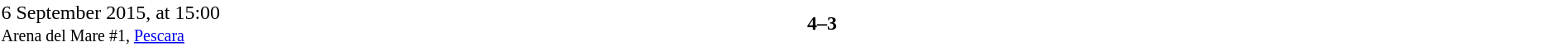<table border=0 cellspacing=0 cellpadding=1 style="font-size: 100%; border-collapse: collapse;">
<tr align=center>
<th width=23%></th>
<th width=23%></th>
<th width=13%></th>
<th width=23%></th>
<th width=18%></th>
</tr>
<tr bgcolor=#FFFFFF>
<td>6 September 2015, at 15:00 <br><small>Arena del Mare #1, <a href='#'>Pescara</a></small></td>
<td align="right"><strong></strong></td>
<td align="center"><strong>4–3</strong></td>
<td><strong></strong></td>
<td></td>
<td></td>
</tr>
</table>
